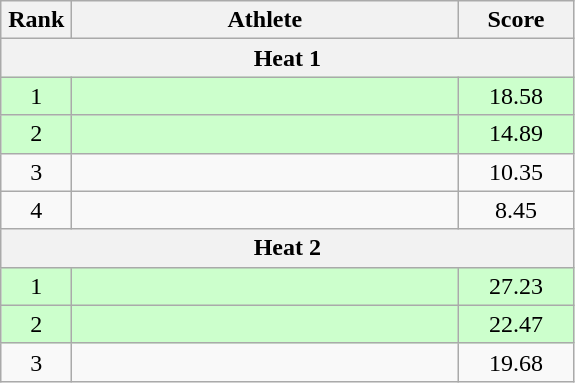<table class=wikitable style="text-align:center">
<tr>
<th width=40>Rank</th>
<th width=250>Athlete</th>
<th width=70>Score</th>
</tr>
<tr>
<th colspan=3>Heat 1</th>
</tr>
<tr bgcolor="ccffcc">
<td>1</td>
<td align=left></td>
<td>18.58</td>
</tr>
<tr bgcolor="ccffcc">
<td>2</td>
<td align=left></td>
<td>14.89</td>
</tr>
<tr>
<td>3</td>
<td align=left></td>
<td>10.35</td>
</tr>
<tr>
<td>4</td>
<td align=left></td>
<td>8.45</td>
</tr>
<tr>
<th colspan=3>Heat 2</th>
</tr>
<tr bgcolor="ccffcc">
<td>1</td>
<td align=left></td>
<td>27.23</td>
</tr>
<tr bgcolor="ccffcc">
<td>2</td>
<td align=left></td>
<td>22.47</td>
</tr>
<tr>
<td>3</td>
<td align=left></td>
<td>19.68</td>
</tr>
</table>
